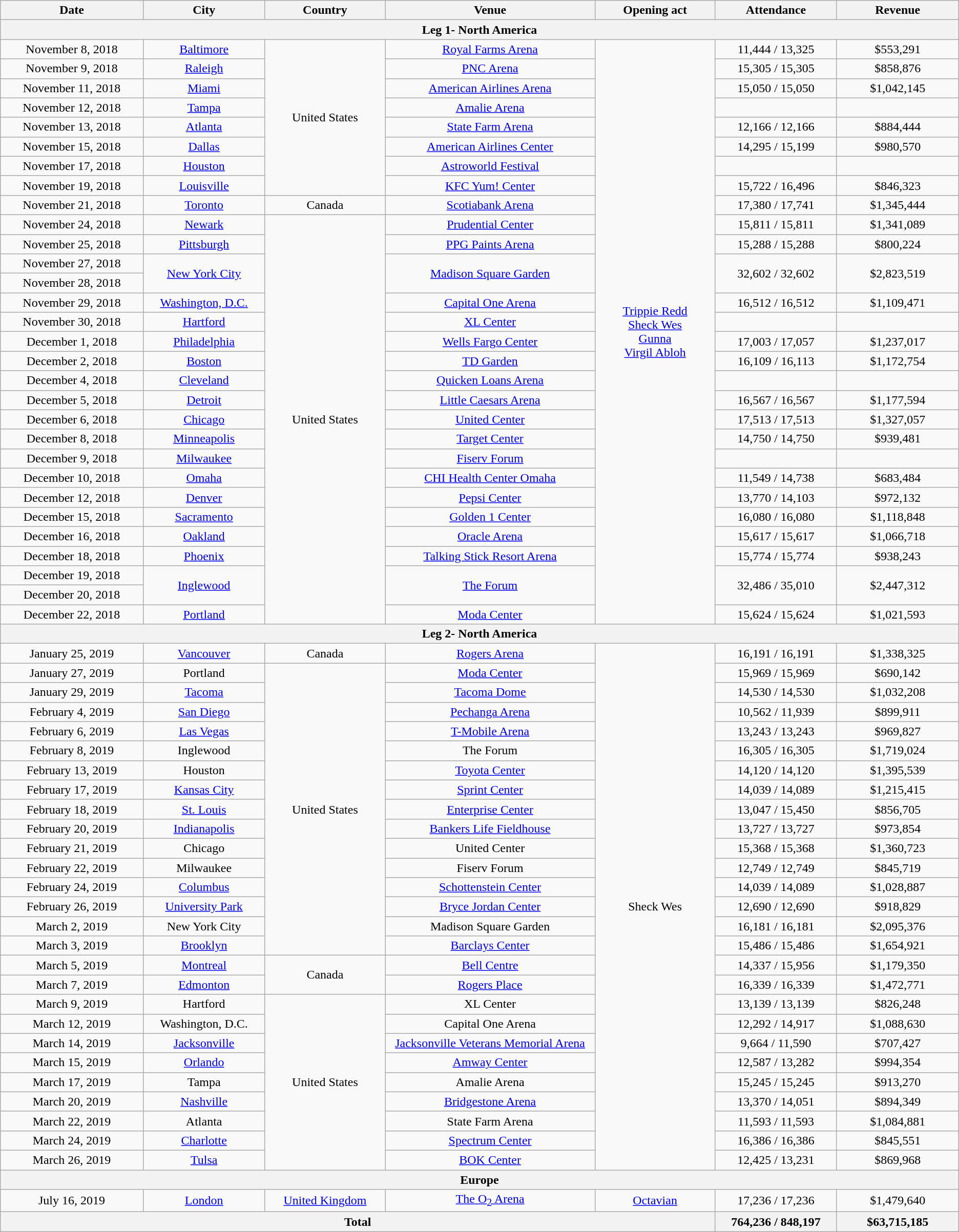<table class="wikitable" style="text-align:center;">
<tr>
<th scope="col" style="width:12em;">Date</th>
<th scope="col" style="width:10em;">City</th>
<th scope="col" style="width:10em;">Country</th>
<th scope="col" style="width:18em;">Venue</th>
<th scope="col" style="width:10em;">Opening act</th>
<th scope="col" style="width:10em;">Attendance</th>
<th scope="col" style="width:10em;">Revenue</th>
</tr>
<tr>
<th colspan="7">Leg 1- North America</th>
</tr>
<tr>
<td>November 8, 2018</td>
<td><a href='#'>Baltimore</a></td>
<td rowspan="8">United States</td>
<td><a href='#'>Royal Farms Arena</a></td>
<td rowspan="30"><a href='#'>Trippie Redd</a><br><a href='#'>Sheck Wes</a><br><a href='#'>Gunna</a><br><a href='#'>Virgil Abloh</a></td>
<td>11,444 / 13,325</td>
<td>$553,291</td>
</tr>
<tr>
<td>November 9, 2018</td>
<td><a href='#'>Raleigh</a></td>
<td><a href='#'>PNC Arena</a></td>
<td>15,305 / 15,305</td>
<td>$858,876</td>
</tr>
<tr>
<td>November 11, 2018</td>
<td><a href='#'>Miami</a></td>
<td><a href='#'>American Airlines Arena</a></td>
<td>15,050 / 15,050</td>
<td>$1,042,145</td>
</tr>
<tr>
<td>November 12, 2018</td>
<td><a href='#'>Tampa</a></td>
<td><a href='#'>Amalie Arena</a></td>
<td></td>
<td></td>
</tr>
<tr>
<td>November 13, 2018</td>
<td><a href='#'>Atlanta</a></td>
<td><a href='#'>State Farm Arena</a></td>
<td>12,166 / 12,166</td>
<td>$884,444</td>
</tr>
<tr>
<td>November 15, 2018</td>
<td><a href='#'>Dallas</a></td>
<td><a href='#'>American Airlines Center</a></td>
<td>14,295 / 15,199</td>
<td>$980,570</td>
</tr>
<tr>
<td>November 17, 2018</td>
<td><a href='#'>Houston</a></td>
<td><a href='#'>Astroworld Festival</a></td>
<td></td>
<td></td>
</tr>
<tr>
<td>November 19, 2018</td>
<td><a href='#'>Louisville</a></td>
<td><a href='#'>KFC Yum! Center</a></td>
<td>15,722 / 16,496</td>
<td>$846,323</td>
</tr>
<tr>
<td>November 21, 2018</td>
<td><a href='#'>Toronto</a></td>
<td>Canada</td>
<td><a href='#'>Scotiabank Arena</a></td>
<td>17,380 / 17,741</td>
<td>$1,345,444</td>
</tr>
<tr>
<td>November 24, 2018</td>
<td><a href='#'>Newark</a></td>
<td rowspan="21">United States</td>
<td><a href='#'>Prudential Center</a></td>
<td>15,811 / 15,811</td>
<td>$1,341,089</td>
</tr>
<tr>
<td>November 25, 2018</td>
<td><a href='#'>Pittsburgh</a></td>
<td><a href='#'>PPG Paints Arena</a></td>
<td>15,288 / 15,288</td>
<td>$800,224</td>
</tr>
<tr>
<td>November 27, 2018</td>
<td rowspan="2"><a href='#'>New York City</a></td>
<td rowspan="2"><a href='#'>Madison Square Garden</a></td>
<td rowspan="2">32,602 / 32,602</td>
<td rowspan="2">$2,823,519</td>
</tr>
<tr>
<td>November 28, 2018</td>
</tr>
<tr>
<td>November 29, 2018</td>
<td><a href='#'>Washington, D.C.</a></td>
<td><a href='#'>Capital One Arena</a></td>
<td>16,512 / 16,512</td>
<td>$1,109,471</td>
</tr>
<tr>
<td>November 30, 2018</td>
<td><a href='#'>Hartford</a></td>
<td><a href='#'>XL Center</a></td>
<td></td>
<td></td>
</tr>
<tr>
<td>December 1, 2018</td>
<td><a href='#'>Philadelphia</a></td>
<td><a href='#'>Wells Fargo Center</a></td>
<td>17,003 / 17,057</td>
<td>$1,237,017</td>
</tr>
<tr>
<td>December 2, 2018</td>
<td><a href='#'>Boston</a></td>
<td><a href='#'>TD Garden</a></td>
<td>16,109 / 16,113</td>
<td>$1,172,754</td>
</tr>
<tr>
<td>December 4, 2018</td>
<td><a href='#'>Cleveland</a></td>
<td><a href='#'>Quicken Loans Arena</a></td>
<td></td>
<td></td>
</tr>
<tr>
<td>December 5, 2018</td>
<td><a href='#'>Detroit</a></td>
<td><a href='#'>Little Caesars Arena</a></td>
<td>16,567 / 16,567</td>
<td>$1,177,594</td>
</tr>
<tr>
<td>December 6, 2018</td>
<td><a href='#'>Chicago</a></td>
<td><a href='#'>United Center</a></td>
<td>17,513 / 17,513</td>
<td>$1,327,057</td>
</tr>
<tr>
<td>December 8, 2018</td>
<td><a href='#'>Minneapolis</a></td>
<td><a href='#'>Target Center</a></td>
<td>14,750 / 14,750</td>
<td>$939,481</td>
</tr>
<tr>
<td>December 9, 2018</td>
<td><a href='#'>Milwaukee</a></td>
<td><a href='#'>Fiserv Forum</a></td>
<td></td>
<td></td>
</tr>
<tr>
<td>December 10, 2018</td>
<td><a href='#'>Omaha</a></td>
<td><a href='#'>CHI Health Center Omaha</a></td>
<td>11,549 / 14,738</td>
<td>$683,484</td>
</tr>
<tr>
<td>December 12, 2018</td>
<td><a href='#'>Denver</a></td>
<td><a href='#'>Pepsi Center</a></td>
<td>13,770 / 14,103</td>
<td>$972,132</td>
</tr>
<tr>
<td>December 15, 2018</td>
<td><a href='#'>Sacramento</a></td>
<td><a href='#'>Golden 1 Center</a></td>
<td>16,080 / 16,080</td>
<td>$1,118,848</td>
</tr>
<tr>
<td>December 16, 2018</td>
<td><a href='#'>Oakland</a></td>
<td><a href='#'>Oracle Arena</a></td>
<td>15,617 / 15,617</td>
<td>$1,066,718</td>
</tr>
<tr>
<td>December 18, 2018</td>
<td><a href='#'>Phoenix</a></td>
<td><a href='#'>Talking Stick Resort Arena</a></td>
<td>15,774 / 15,774</td>
<td>$938,243</td>
</tr>
<tr>
<td>December 19, 2018</td>
<td rowspan="2"><a href='#'>Inglewood</a></td>
<td rowspan="2"><a href='#'>The Forum</a></td>
<td rowspan="2">32,486 / 35,010</td>
<td rowspan="2">$2,447,312</td>
</tr>
<tr>
<td>December 20, 2018</td>
</tr>
<tr>
<td>December 22, 2018</td>
<td><a href='#'>Portland</a></td>
<td><a href='#'>Moda Center</a></td>
<td>15,624 / 15,624</td>
<td>$1,021,593</td>
</tr>
<tr>
<th colspan="7">Leg 2- North America</th>
</tr>
<tr>
<td>January 25, 2019</td>
<td><a href='#'>Vancouver</a></td>
<td>Canada</td>
<td><a href='#'>Rogers Arena</a></td>
<td rowspan="27">Sheck Wes</td>
<td>16,191 / 16,191</td>
<td>$1,338,325</td>
</tr>
<tr>
<td>January 27, 2019</td>
<td>Portland</td>
<td rowspan="15">United States</td>
<td><a href='#'>Moda Center</a></td>
<td>15,969 / 15,969</td>
<td>$690,142</td>
</tr>
<tr>
<td>January 29, 2019</td>
<td><a href='#'>Tacoma</a></td>
<td><a href='#'>Tacoma Dome</a></td>
<td>14,530 / 14,530</td>
<td>$1,032,208</td>
</tr>
<tr>
<td>February 4, 2019</td>
<td><a href='#'>San Diego</a></td>
<td><a href='#'>Pechanga Arena</a></td>
<td>10,562 / 11,939</td>
<td>$899,911</td>
</tr>
<tr>
<td>February 6, 2019</td>
<td><a href='#'>Las Vegas</a></td>
<td><a href='#'>T-Mobile Arena</a></td>
<td>13,243 / 13,243</td>
<td>$969,827</td>
</tr>
<tr>
<td>February 8, 2019</td>
<td>Inglewood</td>
<td>The Forum</td>
<td>16,305 / 16,305</td>
<td>$1,719,024</td>
</tr>
<tr>
<td>February 13, 2019</td>
<td>Houston</td>
<td><a href='#'>Toyota Center</a></td>
<td>14,120 / 14,120</td>
<td>$1,395,539</td>
</tr>
<tr>
<td>February 17, 2019</td>
<td><a href='#'>Kansas City</a></td>
<td><a href='#'>Sprint Center</a></td>
<td>14,039 / 14,089</td>
<td>$1,215,415</td>
</tr>
<tr>
<td>February 18, 2019</td>
<td><a href='#'>St. Louis</a></td>
<td><a href='#'>Enterprise Center</a></td>
<td>13,047 / 15,450</td>
<td>$856,705</td>
</tr>
<tr>
<td>February 20, 2019</td>
<td><a href='#'>Indianapolis</a></td>
<td><a href='#'>Bankers Life Fieldhouse</a></td>
<td>13,727 / 13,727</td>
<td>$973,854</td>
</tr>
<tr>
<td>February 21, 2019</td>
<td>Chicago</td>
<td>United Center</td>
<td>15,368 / 15,368</td>
<td>$1,360,723</td>
</tr>
<tr>
<td>February 22, 2019</td>
<td>Milwaukee</td>
<td>Fiserv Forum</td>
<td>12,749 / 12,749</td>
<td>$845,719</td>
</tr>
<tr>
<td>February 24, 2019</td>
<td><a href='#'>Columbus</a></td>
<td><a href='#'>Schottenstein Center</a></td>
<td>14,039 / 14,089</td>
<td>$1,028,887</td>
</tr>
<tr>
<td>February 26, 2019</td>
<td><a href='#'>University Park</a></td>
<td><a href='#'>Bryce Jordan Center</a></td>
<td>12,690 / 12,690</td>
<td>$918,829</td>
</tr>
<tr>
<td>March 2, 2019</td>
<td>New York City</td>
<td>Madison Square Garden</td>
<td>16,181 / 16,181</td>
<td>$2,095,376</td>
</tr>
<tr>
<td>March 3, 2019</td>
<td><a href='#'>Brooklyn</a></td>
<td><a href='#'>Barclays Center</a></td>
<td>15,486 / 15,486</td>
<td>$1,654,921</td>
</tr>
<tr>
<td>March 5, 2019</td>
<td><a href='#'>Montreal</a></td>
<td rowspan="2">Canada</td>
<td><a href='#'>Bell Centre</a></td>
<td>14,337 / 15,956</td>
<td>$1,179,350</td>
</tr>
<tr>
<td>March 7, 2019</td>
<td><a href='#'>Edmonton</a></td>
<td><a href='#'>Rogers Place</a></td>
<td>16,339 / 16,339</td>
<td>$1,472,771</td>
</tr>
<tr>
<td>March 9, 2019</td>
<td>Hartford</td>
<td rowspan="9">United States</td>
<td>XL Center</td>
<td>13,139 / 13,139</td>
<td>$826,248</td>
</tr>
<tr>
<td>March 12, 2019</td>
<td>Washington, D.C.</td>
<td>Capital One Arena</td>
<td>12,292 / 14,917</td>
<td>$1,088,630</td>
</tr>
<tr>
<td>March 14, 2019</td>
<td><a href='#'>Jacksonville</a></td>
<td><a href='#'>Jacksonville Veterans Memorial Arena</a></td>
<td>9,664 / 11,590</td>
<td>$707,427</td>
</tr>
<tr>
<td>March 15, 2019</td>
<td><a href='#'>Orlando</a></td>
<td><a href='#'>Amway Center</a></td>
<td>12,587 / 13,282</td>
<td>$994,354</td>
</tr>
<tr>
<td>March 17, 2019</td>
<td>Tampa</td>
<td>Amalie Arena</td>
<td>15,245 / 15,245</td>
<td>$913,270</td>
</tr>
<tr>
<td>March 20, 2019</td>
<td><a href='#'>Nashville</a></td>
<td><a href='#'>Bridgestone Arena</a></td>
<td>13,370 / 14,051</td>
<td>$894,349</td>
</tr>
<tr>
<td>March 22, 2019</td>
<td>Atlanta</td>
<td>State Farm Arena</td>
<td>11,593 / 11,593</td>
<td>$1,084,881</td>
</tr>
<tr>
<td>March 24, 2019</td>
<td><a href='#'>Charlotte</a></td>
<td><a href='#'>Spectrum Center</a></td>
<td>16,386 / 16,386</td>
<td>$845,551</td>
</tr>
<tr>
<td>March 26, 2019</td>
<td><a href='#'>Tulsa</a></td>
<td><a href='#'>BOK Center</a></td>
<td>12,425 / 13,231</td>
<td>$869,968</td>
</tr>
<tr>
<th colspan="7">Europe</th>
</tr>
<tr>
<td>July 16, 2019</td>
<td><a href='#'>London</a></td>
<td><a href='#'>United Kingdom</a></td>
<td><a href='#'>The O<sub>2</sub> Arena</a></td>
<td><a href='#'>Octavian</a></td>
<td>17,236 / 17,236</td>
<td>$1,479,640</td>
</tr>
<tr>
<th colspan="5">Total</th>
<th>764,236 / 848,197</th>
<th>$63,715,185</th>
</tr>
</table>
